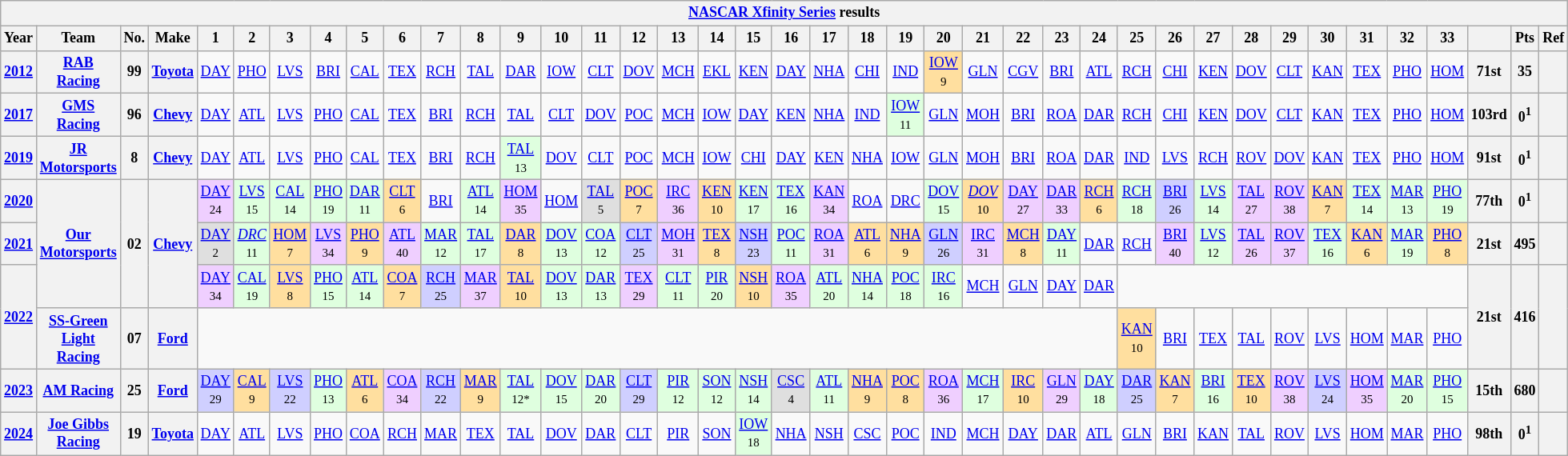<table class="wikitable" style="text-align:center; font-size:75%">
<tr>
<th colspan=42><a href='#'>NASCAR Xfinity Series</a> results</th>
</tr>
<tr>
<th>Year</th>
<th>Team</th>
<th>No.</th>
<th>Make</th>
<th>1</th>
<th>2</th>
<th>3</th>
<th>4</th>
<th>5</th>
<th>6</th>
<th>7</th>
<th>8</th>
<th>9</th>
<th>10</th>
<th>11</th>
<th>12</th>
<th>13</th>
<th>14</th>
<th>15</th>
<th>16</th>
<th>17</th>
<th>18</th>
<th>19</th>
<th>20</th>
<th>21</th>
<th>22</th>
<th>23</th>
<th>24</th>
<th>25</th>
<th>26</th>
<th>27</th>
<th>28</th>
<th>29</th>
<th>30</th>
<th>31</th>
<th>32</th>
<th>33</th>
<th></th>
<th>Pts</th>
<th>Ref</th>
</tr>
<tr>
<th><a href='#'>2012</a></th>
<th><a href='#'>RAB Racing</a></th>
<th>99</th>
<th><a href='#'>Toyota</a></th>
<td><a href='#'>DAY</a></td>
<td><a href='#'>PHO</a></td>
<td><a href='#'>LVS</a></td>
<td><a href='#'>BRI</a></td>
<td><a href='#'>CAL</a></td>
<td><a href='#'>TEX</a></td>
<td><a href='#'>RCH</a></td>
<td><a href='#'>TAL</a></td>
<td><a href='#'>DAR</a></td>
<td><a href='#'>IOW</a></td>
<td><a href='#'>CLT</a></td>
<td><a href='#'>DOV</a></td>
<td><a href='#'>MCH</a></td>
<td><a href='#'>EKL</a></td>
<td><a href='#'>KEN</a></td>
<td><a href='#'>DAY</a></td>
<td><a href='#'>NHA</a></td>
<td><a href='#'>CHI</a></td>
<td><a href='#'>IND</a></td>
<td style="background:#FFDF9F;"><a href='#'>IOW</a><br><small>9</small></td>
<td><a href='#'>GLN</a></td>
<td><a href='#'>CGV</a></td>
<td><a href='#'>BRI</a></td>
<td><a href='#'>ATL</a></td>
<td><a href='#'>RCH</a></td>
<td><a href='#'>CHI</a></td>
<td><a href='#'>KEN</a></td>
<td><a href='#'>DOV</a></td>
<td><a href='#'>CLT</a></td>
<td><a href='#'>KAN</a></td>
<td><a href='#'>TEX</a></td>
<td><a href='#'>PHO</a></td>
<td><a href='#'>HOM</a></td>
<th>71st</th>
<th>35</th>
<th></th>
</tr>
<tr>
<th><a href='#'>2017</a></th>
<th><a href='#'>GMS Racing</a></th>
<th>96</th>
<th><a href='#'>Chevy</a></th>
<td><a href='#'>DAY</a></td>
<td><a href='#'>ATL</a></td>
<td><a href='#'>LVS</a></td>
<td><a href='#'>PHO</a></td>
<td><a href='#'>CAL</a></td>
<td><a href='#'>TEX</a></td>
<td><a href='#'>BRI</a></td>
<td><a href='#'>RCH</a></td>
<td><a href='#'>TAL</a></td>
<td><a href='#'>CLT</a></td>
<td><a href='#'>DOV</a></td>
<td><a href='#'>POC</a></td>
<td><a href='#'>MCH</a></td>
<td><a href='#'>IOW</a></td>
<td><a href='#'>DAY</a></td>
<td><a href='#'>KEN</a></td>
<td><a href='#'>NHA</a></td>
<td><a href='#'>IND</a></td>
<td style="background:#DFFFDF;"><a href='#'>IOW</a><br><small>11</small></td>
<td><a href='#'>GLN</a></td>
<td><a href='#'>MOH</a></td>
<td><a href='#'>BRI</a></td>
<td><a href='#'>ROA</a></td>
<td><a href='#'>DAR</a></td>
<td><a href='#'>RCH</a></td>
<td><a href='#'>CHI</a></td>
<td><a href='#'>KEN</a></td>
<td><a href='#'>DOV</a></td>
<td><a href='#'>CLT</a></td>
<td><a href='#'>KAN</a></td>
<td><a href='#'>TEX</a></td>
<td><a href='#'>PHO</a></td>
<td><a href='#'>HOM</a></td>
<th>103rd</th>
<th>0<sup>1</sup></th>
<th></th>
</tr>
<tr>
<th><a href='#'>2019</a></th>
<th><a href='#'>JR Motorsports</a></th>
<th>8</th>
<th><a href='#'>Chevy</a></th>
<td><a href='#'>DAY</a></td>
<td><a href='#'>ATL</a></td>
<td><a href='#'>LVS</a></td>
<td><a href='#'>PHO</a></td>
<td><a href='#'>CAL</a></td>
<td><a href='#'>TEX</a></td>
<td><a href='#'>BRI</a></td>
<td><a href='#'>RCH</a></td>
<td style="background:#DFFFDF;"><a href='#'>TAL</a><br><small>13</small></td>
<td><a href='#'>DOV</a></td>
<td><a href='#'>CLT</a></td>
<td><a href='#'>POC</a></td>
<td><a href='#'>MCH</a></td>
<td><a href='#'>IOW</a></td>
<td><a href='#'>CHI</a></td>
<td><a href='#'>DAY</a></td>
<td><a href='#'>KEN</a></td>
<td><a href='#'>NHA</a></td>
<td><a href='#'>IOW</a></td>
<td><a href='#'>GLN</a></td>
<td><a href='#'>MOH</a></td>
<td><a href='#'>BRI</a></td>
<td><a href='#'>ROA</a></td>
<td><a href='#'>DAR</a></td>
<td><a href='#'>IND</a></td>
<td><a href='#'>LVS</a></td>
<td><a href='#'>RCH</a></td>
<td><a href='#'>ROV</a></td>
<td><a href='#'>DOV</a></td>
<td><a href='#'>KAN</a></td>
<td><a href='#'>TEX</a></td>
<td><a href='#'>PHO</a></td>
<td><a href='#'>HOM</a></td>
<th>91st</th>
<th>0<sup>1</sup></th>
<th></th>
</tr>
<tr>
<th><a href='#'>2020</a></th>
<th rowspan=3><a href='#'>Our Motorsports</a></th>
<th rowspan=3>02</th>
<th rowspan=3><a href='#'>Chevy</a></th>
<td style="background:#EFCFFF;"><a href='#'>DAY</a><br><small>24</small></td>
<td style="background:#DFFFDF;"><a href='#'>LVS</a><br><small>15</small></td>
<td style="background:#DFFFDF;"><a href='#'>CAL</a><br><small>14</small></td>
<td style="background:#DFFFDF;"><a href='#'>PHO</a><br><small>19</small></td>
<td style="background:#DFFFDF;"><a href='#'>DAR</a><br><small>11</small></td>
<td style="background:#FFDF9F;"><a href='#'>CLT</a><br><small>6</small></td>
<td><a href='#'>BRI</a></td>
<td style="background:#DFFFDF;"><a href='#'>ATL</a><br><small>14</small></td>
<td style="background:#EFCFFF;"><a href='#'>HOM</a><br><small>35</small></td>
<td><a href='#'>HOM</a></td>
<td style="background:#DFDFDF;"><a href='#'>TAL</a><br><small>5</small></td>
<td style="background:#FFDF9F;"><a href='#'>POC</a><br><small>7</small></td>
<td style="background:#EFCFFF;"><a href='#'>IRC</a><br><small>36</small></td>
<td style="background:#FFDF9F;"><a href='#'>KEN</a><br><small>10</small></td>
<td style="background:#DFFFDF;"><a href='#'>KEN</a><br><small>17</small></td>
<td style="background:#DFFFDF;"><a href='#'>TEX</a><br><small>16</small></td>
<td style="background:#EFCFFF;"><a href='#'>KAN</a><br><small>34</small></td>
<td><a href='#'>ROA</a></td>
<td><a href='#'>DRC</a></td>
<td style="background:#DFFFDF;"><a href='#'>DOV</a><br><small>15</small></td>
<td style="background:#FFDF9F;"><em><a href='#'>DOV</a></em><br><small>10</small></td>
<td style="background:#EFCFFF;"><a href='#'>DAY</a><br><small>27</small></td>
<td style="background:#EFCFFF;"><a href='#'>DAR</a><br><small>33</small></td>
<td style="background:#FFDF9F;"><a href='#'>RCH</a><br><small>6</small></td>
<td style="background:#DFFFDF;"><a href='#'>RCH</a><br><small>18</small></td>
<td style="background:#CFCFFF;"><a href='#'>BRI</a><br><small>26</small></td>
<td style="background:#DFFFDF;"><a href='#'>LVS</a><br><small>14</small></td>
<td style="background:#EFCFFF;"><a href='#'>TAL</a><br><small>27</small></td>
<td style="background:#EFCFFF;"><a href='#'>ROV</a><br><small>38</small></td>
<td style="background:#FFDF9F;"><a href='#'>KAN</a><br><small>7</small></td>
<td style="background:#DFFFDF;"><a href='#'>TEX</a><br><small>14</small></td>
<td style="background:#DFFFDF;"><a href='#'>MAR</a><br><small>13</small></td>
<td style="background:#DFFFDF;"><a href='#'>PHO</a><br><small>19</small></td>
<th>77th</th>
<th>0<sup>1</sup></th>
<th></th>
</tr>
<tr>
<th><a href='#'>2021</a></th>
<td style="background:#DFDFDF;"><a href='#'>DAY</a><br><small>2</small></td>
<td style="background:#DFFFDF;"><em><a href='#'>DRC</a></em><br><small>11</small></td>
<td style="background:#FFDF9F;"><a href='#'>HOM</a><br><small>7</small></td>
<td style="background:#EFCFFF;"><a href='#'>LVS</a><br><small>34</small></td>
<td style="background:#FFDF9F;"><a href='#'>PHO</a><br><small>9</small></td>
<td style="background:#EFCFFF;"><a href='#'>ATL</a><br><small>40</small></td>
<td style="background:#DFFFDF;"><a href='#'>MAR</a><br><small>12</small></td>
<td style="background:#DFFFDF;"><a href='#'>TAL</a><br><small>17</small></td>
<td style="background:#FFDF9F;"><a href='#'>DAR</a><br><small>8</small></td>
<td style="background:#DFFFDF;"><a href='#'>DOV</a><br><small>13</small></td>
<td style="background:#DFFFDF;"><a href='#'>COA</a><br><small>12</small></td>
<td style="background:#CFCFFF;"><a href='#'>CLT</a><br><small>25</small></td>
<td style="background:#EFCFFF;"><a href='#'>MOH</a><br><small>31</small></td>
<td style="background:#FFDF9F;"><a href='#'>TEX</a><br><small>8</small></td>
<td style="background:#CFCFFF;"><a href='#'>NSH</a><br><small>23</small></td>
<td style="background:#DFFFDF;"><a href='#'>POC</a><br><small>11</small></td>
<td style="background:#EFCFFF;"><a href='#'>ROA</a><br><small>31</small></td>
<td style="background:#FFDF9F;"><a href='#'>ATL</a><br><small>6</small></td>
<td style="background:#FFDF9F;"><a href='#'>NHA</a><br><small>9</small></td>
<td style="background:#CFCFFF;"><a href='#'>GLN</a><br><small>26</small></td>
<td style="background:#EFCFFF;"><a href='#'>IRC</a><br><small>31</small></td>
<td style="background:#FFDF9F;"><a href='#'>MCH</a><br><small>8</small></td>
<td style="background:#DFFFDF;"><a href='#'>DAY</a><br><small>11</small></td>
<td><a href='#'>DAR</a></td>
<td><a href='#'>RCH</a></td>
<td style="background:#EFCFFF;"><a href='#'>BRI</a><br><small>40</small></td>
<td style="background:#DFFFDF;"><a href='#'>LVS</a><br><small>12</small></td>
<td style="background:#EFCFFF;"><a href='#'>TAL</a><br><small>26</small></td>
<td style="background:#EFCFFF;"><a href='#'>ROV</a><br><small>37</small></td>
<td style="background:#DFFFDF;"><a href='#'>TEX</a><br><small>16</small></td>
<td style="background:#FFDF9F;"><a href='#'>KAN</a><br><small>6</small></td>
<td style="background:#DFFFDF;"><a href='#'>MAR</a><br><small>19</small></td>
<td style="background:#FFDF9F;"><a href='#'>PHO</a><br><small>8</small></td>
<th>21st</th>
<th>495</th>
<th></th>
</tr>
<tr>
<th rowspan=2><a href='#'>2022</a></th>
<td style="background:#EFCFFF;"><a href='#'>DAY</a><br><small>34</small></td>
<td style="background:#DFFFDF;"><a href='#'>CAL</a><br><small>19</small></td>
<td style="background:#FFDF9F;"><a href='#'>LVS</a><br><small>8</small></td>
<td style="background:#DFFFDF;"><a href='#'>PHO</a><br><small>15</small></td>
<td style="background:#DFFFDF;"><a href='#'>ATL</a><br><small>14</small></td>
<td style="background:#FFDF9F;"><a href='#'>COA</a><br><small>7</small></td>
<td style="background:#CFCFFF;"><a href='#'>RCH</a><br><small>25</small></td>
<td style="background:#EFCFFF;"><a href='#'>MAR</a><br><small>37</small></td>
<td style="background:#FFDF9F;"><a href='#'>TAL</a><br><small>10</small></td>
<td style="background:#DFFFDF;"><a href='#'>DOV</a><br><small>13</small></td>
<td style="background:#DFFFDF;"><a href='#'>DAR</a><br><small>13</small></td>
<td style="background:#EFCFFF;"><a href='#'>TEX</a><br><small>29</small></td>
<td style="background:#DFFFDF;"><a href='#'>CLT</a><br><small>11</small></td>
<td style="background:#DFFFDF;"><a href='#'>PIR</a><br><small>20</small></td>
<td style="background:#FFDF9F;"><a href='#'>NSH</a><br><small>10</small></td>
<td style="background:#EFCFFF;"><a href='#'>ROA</a><br><small>35</small></td>
<td style="background:#DFFFDF;"><a href='#'>ATL</a><br><small>20</small></td>
<td style="background:#DFFFDF;"><a href='#'>NHA</a><br><small>14</small></td>
<td style="background:#DFFFDF;"><a href='#'>POC</a><br><small>18</small></td>
<td style="background:#DFFFDF;"><a href='#'>IRC</a><br><small>16</small></td>
<td><a href='#'>MCH</a></td>
<td><a href='#'>GLN</a></td>
<td><a href='#'>DAY</a></td>
<td><a href='#'>DAR</a></td>
<td colspan=9></td>
<th rowspan=2>21st</th>
<th rowspan=2>416</th>
<th rowspan=2></th>
</tr>
<tr>
<th><a href='#'>SS-Green Light Racing</a></th>
<th>07</th>
<th><a href='#'>Ford</a></th>
<td colspan=24></td>
<td style="background:#FFDF9F;"><a href='#'>KAN</a><br><small>10</small></td>
<td><a href='#'>BRI</a></td>
<td><a href='#'>TEX</a></td>
<td><a href='#'>TAL</a></td>
<td><a href='#'>ROV</a></td>
<td><a href='#'>LVS</a></td>
<td><a href='#'>HOM</a></td>
<td><a href='#'>MAR</a></td>
<td><a href='#'>PHO</a></td>
</tr>
<tr>
<th><a href='#'>2023</a></th>
<th><a href='#'>AM Racing</a></th>
<th>25</th>
<th><a href='#'>Ford</a></th>
<td style="background:#CFCFFF;"><a href='#'>DAY</a><br><small>29</small></td>
<td style="background:#FFDF9F;"><a href='#'>CAL</a><br><small>9</small></td>
<td style="background:#CFCFFF;"><a href='#'>LVS</a><br><small>22</small></td>
<td style="background:#DFFFDF;"><a href='#'>PHO</a><br><small>13</small></td>
<td style="background:#FFDF9F;"><a href='#'>ATL</a><br><small>6</small></td>
<td style="background:#EFCFFF;"><a href='#'>COA</a><br><small>34</small></td>
<td style="background:#CFCFFF;"><a href='#'>RCH</a><br><small>22</small></td>
<td style="background:#FFDF9F;"><a href='#'>MAR</a><br><small>9</small></td>
<td style="background:#DFFFDF;"><a href='#'>TAL</a><br><small>12*</small></td>
<td style="background:#DFFFDF;"><a href='#'>DOV</a><br><small>15</small></td>
<td style="background:#DFFFDF;"><a href='#'>DAR</a><br><small>20</small></td>
<td style="background:#CFCFFF;"><a href='#'>CLT</a><br><small>29</small></td>
<td style="background:#DFFFDF;"><a href='#'>PIR</a><br><small>12</small></td>
<td style="background:#DFFFDF;"><a href='#'>SON</a><br><small>12</small></td>
<td style="background:#DFFFDF;"><a href='#'>NSH</a><br><small>14</small></td>
<td style="background:#DFDFDF;"><a href='#'>CSC</a><br><small>4</small></td>
<td style="background:#DFFFDF;"><a href='#'>ATL</a><br><small>11</small></td>
<td style="background:#FFDF9F;"><a href='#'>NHA</a><br><small>9</small></td>
<td style="background:#FFDF9F;"><a href='#'>POC</a><br><small>8</small></td>
<td style="background:#EFCFFF;"><a href='#'>ROA</a><br><small>36</small></td>
<td style="background:#DFFFDF;"><a href='#'>MCH</a><br><small>17</small></td>
<td style="background:#FFDF9F;"><a href='#'>IRC</a><br><small>10</small></td>
<td style="background:#EFCFFF;"><a href='#'>GLN</a><br><small>29</small></td>
<td style="background:#DFFFDF;"><a href='#'>DAY</a><br><small>18</small></td>
<td style="background:#CFCFFF;"><a href='#'>DAR</a><br><small>25</small></td>
<td style="background:#FFDF9F;"><a href='#'>KAN</a><br><small>7</small></td>
<td style="background:#DFFFDF;"><a href='#'>BRI</a><br><small>16</small></td>
<td style="background:#FFDF9F;"><a href='#'>TEX</a><br><small>10</small></td>
<td style="background:#EFCFFF;"><a href='#'>ROV</a><br><small>38</small></td>
<td style="background:#CFCFFF;"><a href='#'>LVS</a><br><small>24</small></td>
<td style="background:#EFCFFF;"><a href='#'>HOM</a><br><small>35</small></td>
<td style="background:#DFFFDF;"><a href='#'>MAR</a><br><small>20</small></td>
<td style="background:#DFFFDF;"><a href='#'>PHO</a><br><small>15</small></td>
<th>15th</th>
<th>680</th>
<th></th>
</tr>
<tr>
<th><a href='#'>2024</a></th>
<th><a href='#'>Joe Gibbs Racing</a></th>
<th>19</th>
<th><a href='#'>Toyota</a></th>
<td><a href='#'>DAY</a></td>
<td><a href='#'>ATL</a></td>
<td><a href='#'>LVS</a></td>
<td><a href='#'>PHO</a></td>
<td><a href='#'>COA</a></td>
<td><a href='#'>RCH</a></td>
<td><a href='#'>MAR</a></td>
<td><a href='#'>TEX</a></td>
<td><a href='#'>TAL</a></td>
<td><a href='#'>DOV</a></td>
<td><a href='#'>DAR</a></td>
<td><a href='#'>CLT</a></td>
<td><a href='#'>PIR</a></td>
<td><a href='#'>SON</a></td>
<td style="background:#DFFFDF;"><a href='#'>IOW</a><br><small>18</small></td>
<td><a href='#'>NHA</a></td>
<td><a href='#'>NSH</a></td>
<td><a href='#'>CSC</a></td>
<td><a href='#'>POC</a></td>
<td><a href='#'>IND</a></td>
<td><a href='#'>MCH</a></td>
<td><a href='#'>DAY</a></td>
<td><a href='#'>DAR</a></td>
<td><a href='#'>ATL</a></td>
<td><a href='#'>GLN</a></td>
<td><a href='#'>BRI</a></td>
<td><a href='#'>KAN</a></td>
<td><a href='#'>TAL</a></td>
<td><a href='#'>ROV</a></td>
<td><a href='#'>LVS</a></td>
<td><a href='#'>HOM</a></td>
<td><a href='#'>MAR</a></td>
<td><a href='#'>PHO</a></td>
<th>98th</th>
<th>0<sup>1</sup></th>
<th></th>
</tr>
</table>
